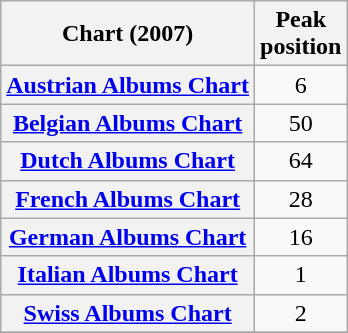<table class="wikitable sortable plainrowheaders">
<tr>
<th align="left">Chart (2007)</th>
<th align="left">Peak<br>position</th>
</tr>
<tr>
<th scope="row"><a href='#'>Austrian Albums Chart</a></th>
<td align="center">6</td>
</tr>
<tr>
<th scope="row"><a href='#'>Belgian Albums Chart</a></th>
<td align="center">50</td>
</tr>
<tr>
<th scope="row"><a href='#'>Dutch Albums Chart</a></th>
<td align="center">64</td>
</tr>
<tr>
<th scope="row"><a href='#'>French Albums Chart</a></th>
<td align="center">28</td>
</tr>
<tr>
<th scope="row"><a href='#'>German Albums Chart</a></th>
<td align="center">16</td>
</tr>
<tr>
<th scope="row"><a href='#'>Italian Albums Chart</a></th>
<td align="center">1</td>
</tr>
<tr>
<th scope="row"><a href='#'>Swiss Albums Chart</a></th>
<td align="center">2</td>
</tr>
<tr>
</tr>
</table>
